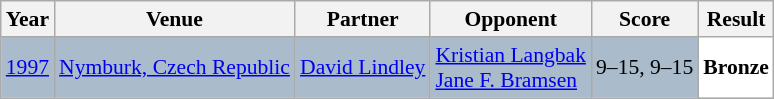<table class="sortable wikitable" style="font-size: 90%;">
<tr>
<th>Year</th>
<th>Venue</th>
<th>Partner</th>
<th>Opponent</th>
<th>Score</th>
<th>Result</th>
</tr>
<tr style="background:#AABBCC">
<td align="center"><a href='#'>1997</a></td>
<td align="left"><a href='#'>Nymburk, Czech Republic</a></td>
<td align="left"> <a href='#'>David Lindley</a></td>
<td align="left"> <a href='#'>Kristian Langbak</a> <br>  <a href='#'>Jane F. Bramsen</a></td>
<td align="left">9–15, 9–15</td>
<td style="text-align:left; background:white"> <strong>Bronze</strong></td>
</tr>
</table>
